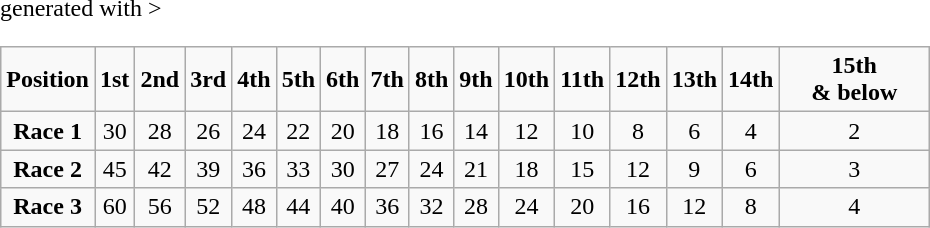<table class="wikitable" <hiddentext>generated with >
<tr style="font-weight:bold" align="center">
<td height="14">Position</td>
<td width="18">1st</td>
<td width="22">2nd</td>
<td width="20">3rd</td>
<td width="20">4th</td>
<td width="20">5th</td>
<td width="20">6th</td>
<td width="20">7th</td>
<td width="20">8th</td>
<td width="20">9th</td>
<td width="25">10th</td>
<td width="25">11th</td>
<td width="25">12th</td>
<td width="25">13th</td>
<td width="25">14th</td>
<td width="93">15th <br> & below</td>
</tr>
<tr align="center">
<td style="font-weight:bold" height="14">Race 1</td>
<td>30</td>
<td>28</td>
<td>26</td>
<td>24</td>
<td>22</td>
<td>20</td>
<td>18</td>
<td>16</td>
<td>14</td>
<td>12</td>
<td>10</td>
<td>8</td>
<td>6</td>
<td>4</td>
<td>2</td>
</tr>
<tr align="center">
<td style="font-weight:bold" height="14">Race 2</td>
<td>45</td>
<td>42</td>
<td>39</td>
<td>36</td>
<td>33</td>
<td>30</td>
<td>27</td>
<td>24</td>
<td>21</td>
<td>18</td>
<td>15</td>
<td>12</td>
<td>9</td>
<td>6</td>
<td>3</td>
</tr>
<tr align="center">
<td style="font-weight:bold" height="14">Race 3</td>
<td>60</td>
<td>56</td>
<td>52</td>
<td>48</td>
<td>44</td>
<td>40</td>
<td>36</td>
<td>32</td>
<td>28</td>
<td>24</td>
<td>20</td>
<td>16</td>
<td>12</td>
<td>8</td>
<td>4</td>
</tr>
</table>
